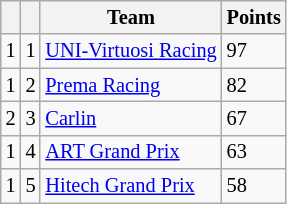<table class="wikitable" style="font-size: 85%;">
<tr>
<th></th>
<th></th>
<th>Team</th>
<th>Points</th>
</tr>
<tr>
<td align="left"> 1</td>
<td align="center">1</td>
<td> <a href='#'>UNI-Virtuosi Racing</a></td>
<td>97</td>
</tr>
<tr>
<td align="left"> 1</td>
<td align="center">2</td>
<td> <a href='#'>Prema Racing</a></td>
<td>82</td>
</tr>
<tr>
<td align="left"> 2</td>
<td align="center">3</td>
<td> <a href='#'>Carlin</a></td>
<td>67</td>
</tr>
<tr>
<td align="left"> 1</td>
<td align="center">4</td>
<td> <a href='#'>ART Grand Prix</a></td>
<td>63</td>
</tr>
<tr>
<td align="left"> 1</td>
<td align="center">5</td>
<td> <a href='#'>Hitech Grand Prix</a></td>
<td>58</td>
</tr>
</table>
